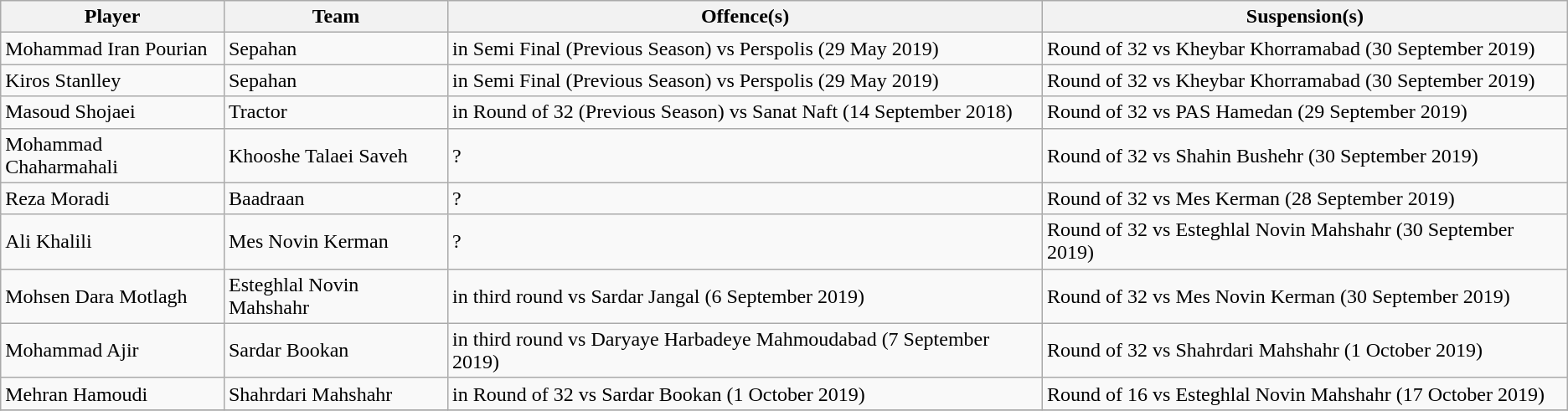<table class="wikitable sortable">
<tr>
<th>Player</th>
<th>Team</th>
<th>Offence(s)</th>
<th>Suspension(s)</th>
</tr>
<tr>
<td>Mohammad Iran Pourian</td>
<td>Sepahan</td>
<td> in Semi Final (Previous Season) vs Perspolis (29 May 2019)</td>
<td>Round of 32 vs Kheybar Khorramabad (30 September 2019)</td>
</tr>
<tr>
<td>Kiros Stanlley</td>
<td>Sepahan</td>
<td> in Semi Final (Previous Season) vs Perspolis (29 May 2019)</td>
<td>Round of 32 vs Kheybar Khorramabad (30 September 2019)</td>
</tr>
<tr>
<td>Masoud Shojaei</td>
<td>Tractor</td>
<td> in Round of 32 (Previous Season) vs Sanat Naft (14 September 2018)</td>
<td>Round of 32 vs PAS Hamedan (29 September 2019)</td>
</tr>
<tr>
<td>Mohammad Chaharmahali</td>
<td>Khooshe Talaei Saveh</td>
<td> ?</td>
<td>Round of 32 vs Shahin Bushehr (30 September 2019)</td>
</tr>
<tr>
<td>Reza Moradi</td>
<td>Baadraan</td>
<td> ?</td>
<td>Round of 32 vs Mes Kerman (28 September 2019)</td>
</tr>
<tr>
<td>Ali Khalili</td>
<td>Mes Novin Kerman</td>
<td> ?</td>
<td>Round of 32 vs Esteghlal Novin Mahshahr (30 September 2019)</td>
</tr>
<tr>
<td>Mohsen Dara Motlagh</td>
<td>Esteghlal Novin Mahshahr</td>
<td> in third round vs Sardar Jangal (6 September 2019)</td>
<td>Round of 32 vs Mes Novin Kerman (30 September 2019)</td>
</tr>
<tr>
<td>Mohammad Ajir</td>
<td>Sardar Bookan</td>
<td> in third round vs Daryaye Harbadeye Mahmoudabad (7 September 2019)</td>
<td>Round of 32 vs Shahrdari Mahshahr (1 October 2019)</td>
</tr>
<tr>
<td>Mehran Hamoudi</td>
<td>Shahrdari Mahshahr</td>
<td> in Round of 32 vs Sardar Bookan (1 October 2019)</td>
<td>Round of 16 vs Esteghlal Novin Mahshahr (17 October 2019)</td>
</tr>
<tr>
</tr>
</table>
